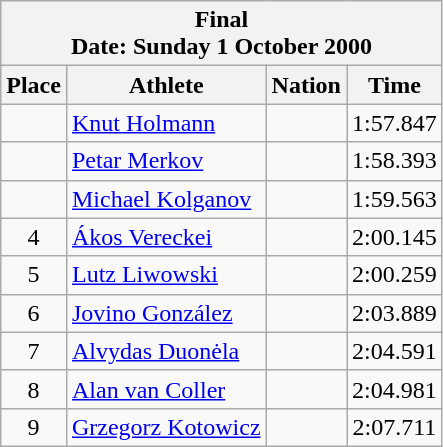<table class="wikitable sortable">
<tr>
<th colspan=4>Final <br> Date: Sunday 1 October 2000</th>
</tr>
<tr>
<th>Place</th>
<th>Athlete</th>
<th>Nation</th>
<th>Time</th>
</tr>
<tr>
<td align="center"></td>
<td align="left"><a href='#'>Knut Holmann</a></td>
<td align="left"></td>
<td align="center">1:57.847</td>
</tr>
<tr>
<td align="center"></td>
<td align="left"><a href='#'>Petar Merkov</a></td>
<td align="left"></td>
<td align="center">1:58.393</td>
</tr>
<tr>
<td align="center"></td>
<td align="left"><a href='#'>Michael Kolganov</a></td>
<td align="left"></td>
<td align="center">1:59.563</td>
</tr>
<tr>
<td align="center">4</td>
<td align="left"><a href='#'>Ákos Vereckei</a></td>
<td align="left"></td>
<td align="center">2:00.145</td>
</tr>
<tr>
<td align="center">5</td>
<td align="left"><a href='#'>Lutz Liwowski</a></td>
<td align="left"></td>
<td align="center">2:00.259</td>
</tr>
<tr>
<td align="center">6</td>
<td align="left"><a href='#'>Jovino González</a></td>
<td align="left"></td>
<td align="center">2:03.889</td>
</tr>
<tr>
<td align="center">7</td>
<td align="left"><a href='#'>Alvydas Duonėla</a></td>
<td align="left"></td>
<td align="center">2:04.591</td>
</tr>
<tr>
<td align="center">8</td>
<td align="left"><a href='#'>Alan van Coller</a></td>
<td align="left"></td>
<td align="center">2:04.981</td>
</tr>
<tr>
<td align="center">9</td>
<td align="left"><a href='#'>Grzegorz Kotowicz</a></td>
<td align="left"></td>
<td align="center">2:07.711</td>
</tr>
</table>
